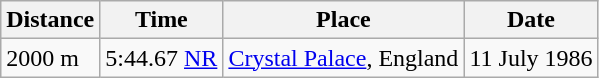<table class="wikitable">
<tr>
<th>Distance</th>
<th>Time</th>
<th>Place</th>
<th>Date</th>
</tr>
<tr>
<td>2000 m</td>
<td>5:44.67 <a href='#'>NR</a></td>
<td><a href='#'>Crystal Palace</a>, England</td>
<td>11 July 1986</td>
</tr>
</table>
